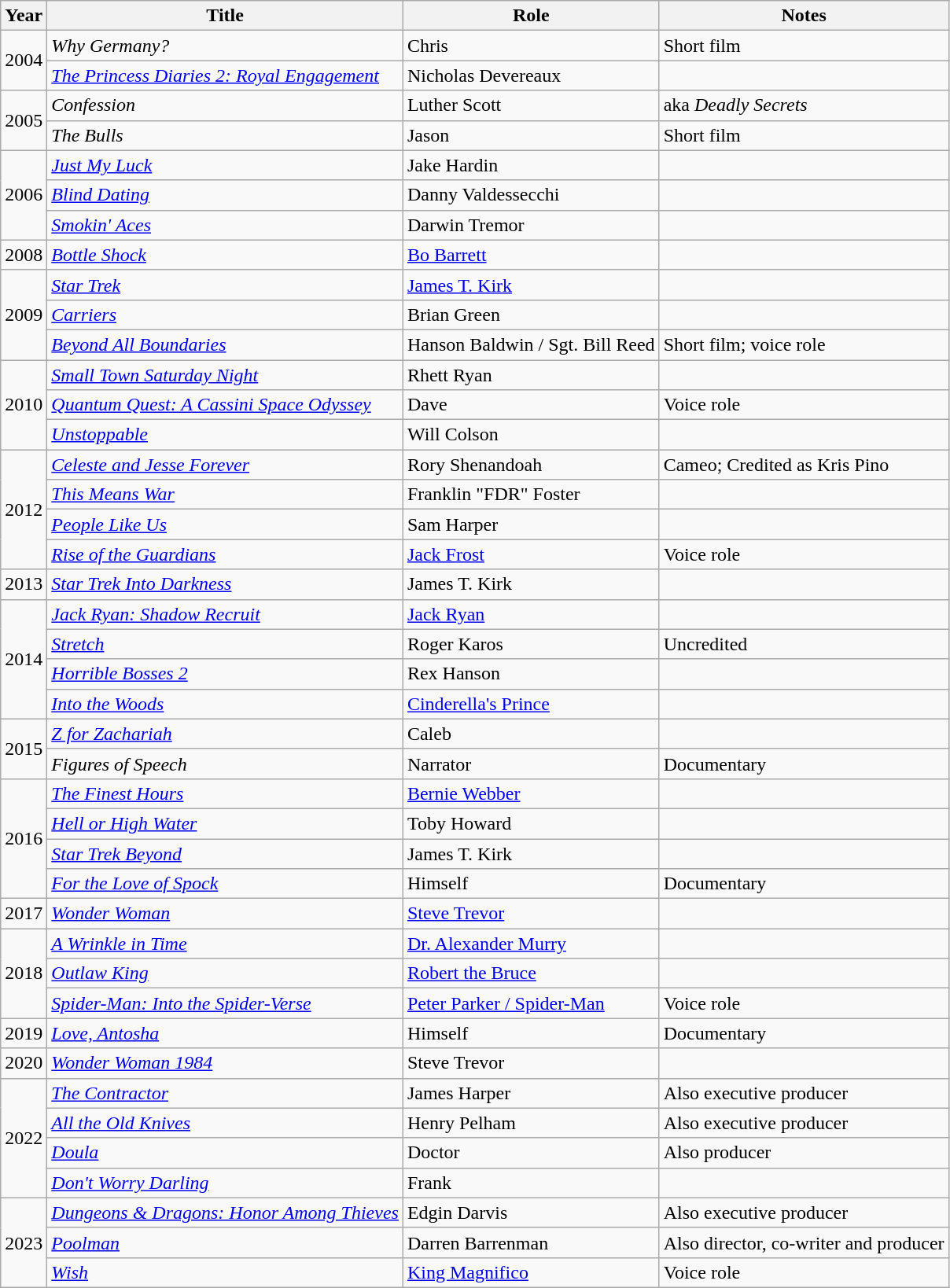<table class="wikitable sortable">
<tr>
<th>Year</th>
<th>Title</th>
<th>Role</th>
<th class="unsortable">Notes</th>
</tr>
<tr>
<td rowspan="2">2004</td>
<td><em>Why Germany?</em></td>
<td>Chris</td>
<td>Short film</td>
</tr>
<tr>
<td><em><a href='#'>The Princess Diaries 2: Royal Engagement</a></em></td>
<td>Nicholas Devereaux</td>
<td></td>
</tr>
<tr>
<td rowspan="2">2005</td>
<td><em>Confession</em></td>
<td>Luther Scott</td>
<td>aka <em>Deadly Secrets</em></td>
</tr>
<tr>
<td><em>The Bulls</em></td>
<td>Jason</td>
<td>Short film</td>
</tr>
<tr>
<td rowspan="3">2006</td>
<td><em><a href='#'>Just My Luck</a></em></td>
<td>Jake Hardin</td>
<td></td>
</tr>
<tr>
<td><em><a href='#'>Blind Dating</a></em></td>
<td>Danny Valdessecchi</td>
<td></td>
</tr>
<tr>
<td><em><a href='#'>Smokin' Aces</a></em></td>
<td>Darwin Tremor</td>
<td></td>
</tr>
<tr>
<td>2008</td>
<td><em><a href='#'>Bottle Shock</a></em></td>
<td><a href='#'>Bo Barrett</a></td>
<td></td>
</tr>
<tr>
<td rowspan="3">2009</td>
<td><em><a href='#'>Star Trek</a></em></td>
<td><a href='#'>James T. Kirk</a></td>
<td></td>
</tr>
<tr>
<td><em><a href='#'>Carriers</a></em></td>
<td>Brian Green</td>
<td></td>
</tr>
<tr>
<td><em><a href='#'>Beyond All Boundaries</a></em></td>
<td>Hanson Baldwin / Sgt. Bill Reed</td>
<td>Short film; voice role</td>
</tr>
<tr>
<td rowspan="3">2010</td>
<td><em><a href='#'>Small Town Saturday Night</a></em></td>
<td>Rhett Ryan</td>
<td></td>
</tr>
<tr>
<td><em><a href='#'>Quantum Quest: A Cassini Space Odyssey</a></em></td>
<td>Dave</td>
<td>Voice role</td>
</tr>
<tr>
<td><em><a href='#'>Unstoppable</a></em></td>
<td>Will Colson</td>
<td></td>
</tr>
<tr>
<td rowspan="4">2012</td>
<td><em><a href='#'>Celeste and Jesse Forever</a></em></td>
<td>Rory Shenandoah</td>
<td>Cameo; Credited as Kris Pino</td>
</tr>
<tr>
<td><em><a href='#'>This Means War</a></em></td>
<td>Franklin "FDR" Foster</td>
<td></td>
</tr>
<tr>
<td><em><a href='#'>People Like Us</a></em></td>
<td>Sam Harper</td>
<td></td>
</tr>
<tr>
<td><em><a href='#'>Rise of the Guardians</a></em></td>
<td><a href='#'>Jack Frost</a></td>
<td>Voice role</td>
</tr>
<tr>
<td>2013</td>
<td><em><a href='#'>Star Trek Into Darkness</a></em></td>
<td>James T. Kirk</td>
<td></td>
</tr>
<tr>
<td rowspan="4">2014</td>
<td><em><a href='#'>Jack Ryan: Shadow Recruit</a></em></td>
<td><a href='#'>Jack Ryan</a></td>
<td></td>
</tr>
<tr>
<td><em><a href='#'>Stretch</a></em></td>
<td>Roger Karos</td>
<td>Uncredited</td>
</tr>
<tr>
<td><em><a href='#'>Horrible Bosses 2</a></em></td>
<td>Rex Hanson</td>
<td></td>
</tr>
<tr>
<td><em><a href='#'>Into the Woods</a></em></td>
<td><a href='#'>Cinderella's Prince</a></td>
<td></td>
</tr>
<tr>
<td rowspan="2">2015</td>
<td><em><a href='#'>Z for Zachariah</a></em></td>
<td>Caleb</td>
<td></td>
</tr>
<tr>
<td><em>Figures of Speech</em></td>
<td>Narrator</td>
<td>Documentary</td>
</tr>
<tr>
<td rowspan="4">2016</td>
<td><em><a href='#'>The Finest Hours</a></em></td>
<td><a href='#'>Bernie Webber</a></td>
<td></td>
</tr>
<tr>
<td><em><a href='#'>Hell or High Water</a></em></td>
<td>Toby Howard</td>
<td></td>
</tr>
<tr>
<td><em><a href='#'>Star Trek Beyond</a></em></td>
<td>James T. Kirk</td>
<td></td>
</tr>
<tr>
<td><em><a href='#'>For the Love of Spock</a></em></td>
<td>Himself</td>
<td>Documentary</td>
</tr>
<tr>
<td>2017</td>
<td><em><a href='#'>Wonder Woman</a></em></td>
<td><a href='#'>Steve Trevor</a></td>
<td></td>
</tr>
<tr>
<td rowspan="3">2018</td>
<td><em><a href='#'>A Wrinkle in Time</a></em></td>
<td><a href='#'>Dr. Alexander Murry</a></td>
<td></td>
</tr>
<tr>
<td><em><a href='#'>Outlaw King</a></em></td>
<td><a href='#'>Robert the Bruce</a></td>
<td></td>
</tr>
<tr>
<td><em><a href='#'>Spider-Man: Into the Spider-Verse</a></em></td>
<td><a href='#'>Peter Parker / Spider-Man</a></td>
<td>Voice role</td>
</tr>
<tr>
<td>2019</td>
<td><em><a href='#'>Love, Antosha</a></em></td>
<td>Himself</td>
<td>Documentary</td>
</tr>
<tr>
<td>2020</td>
<td><em><a href='#'>Wonder Woman 1984</a></em></td>
<td>Steve Trevor</td>
<td></td>
</tr>
<tr>
<td rowspan="4">2022</td>
<td><em><a href='#'>The Contractor</a></em></td>
<td>James Harper</td>
<td>Also executive producer</td>
</tr>
<tr>
<td><em><a href='#'>All the Old Knives</a></em></td>
<td>Henry Pelham</td>
<td>Also executive producer</td>
</tr>
<tr>
<td><em><a href='#'>Doula</a></em></td>
<td>Doctor</td>
<td>Also producer</td>
</tr>
<tr>
<td><em><a href='#'>Don't Worry Darling</a></em></td>
<td>Frank</td>
<td></td>
</tr>
<tr>
<td rowspan="3">2023</td>
<td><em><a href='#'>Dungeons & Dragons: Honor Among Thieves</a></em></td>
<td>Edgin Darvis</td>
<td>Also executive producer</td>
</tr>
<tr>
<td><em><a href='#'>Poolman</a></em></td>
<td>Darren Barrenman</td>
<td>Also director, co-writer and producer</td>
</tr>
<tr>
<td><em><a href='#'>Wish</a></em></td>
<td><a href='#'>King Magnifico</a></td>
<td>Voice role</td>
</tr>
</table>
